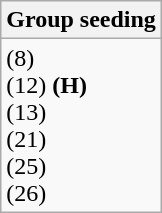<table class="wikitable collapsible collapsed">
<tr>
<th colspan=2>Group seeding</th>
</tr>
<tr>
<td valign=top> (8)<br> (12) <strong>(H)</strong><br> (13)<br> (21)<br> (25)<br> (26)</td>
</tr>
</table>
